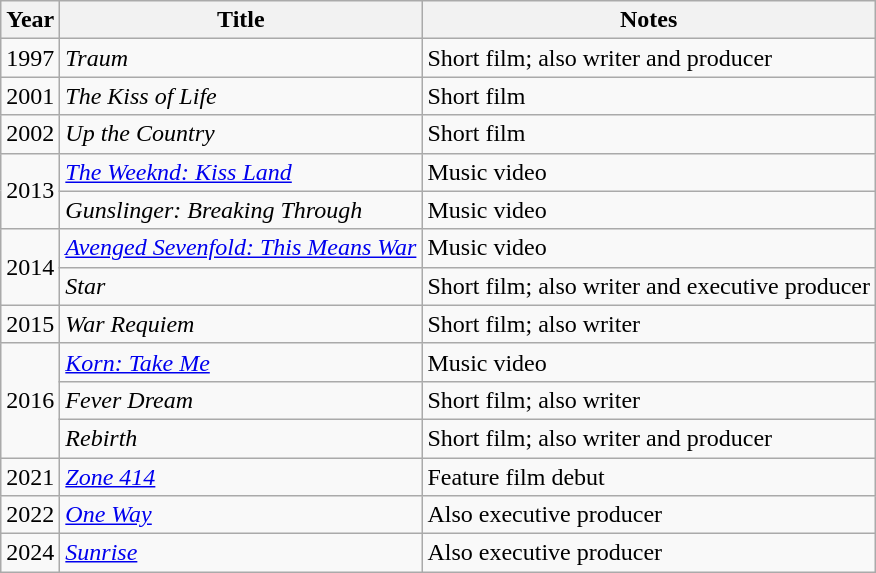<table class="wikitable">
<tr>
<th>Year</th>
<th>Title</th>
<th>Notes</th>
</tr>
<tr>
<td>1997</td>
<td><em>Traum</em></td>
<td>Short film; also writer and producer</td>
</tr>
<tr>
<td>2001</td>
<td><em>The Kiss of Life</em></td>
<td>Short film</td>
</tr>
<tr>
<td>2002</td>
<td><em>Up the Country</em></td>
<td>Short film</td>
</tr>
<tr>
<td rowspan="2">2013</td>
<td><em><a href='#'>The Weeknd: Kiss Land</a></em></td>
<td>Music video</td>
</tr>
<tr>
<td><em>Gunslinger: Breaking Through</em></td>
<td>Music video</td>
</tr>
<tr>
<td rowspan="2">2014</td>
<td><em><a href='#'>Avenged Sevenfold: This Means War</a></em></td>
<td>Music video</td>
</tr>
<tr>
<td><em>Star</em></td>
<td>Short film; also writer and executive producer</td>
</tr>
<tr>
<td>2015</td>
<td><em>War Requiem</em></td>
<td>Short film; also writer</td>
</tr>
<tr>
<td rowspan="3">2016</td>
<td><em><a href='#'>Korn: Take Me</a></em></td>
<td>Music video</td>
</tr>
<tr>
<td><em>Fever Dream</em></td>
<td>Short film; also writer</td>
</tr>
<tr>
<td><em>Rebirth</em></td>
<td>Short film; also writer and producer</td>
</tr>
<tr>
<td>2021</td>
<td><em><a href='#'>Zone 414</a></em></td>
<td>Feature film debut</td>
</tr>
<tr>
<td>2022</td>
<td><em><a href='#'>One Way</a></em></td>
<td>Also executive producer</td>
</tr>
<tr>
<td>2024</td>
<td><em><a href='#'>Sunrise</a></em></td>
<td>Also executive producer</td>
</tr>
</table>
